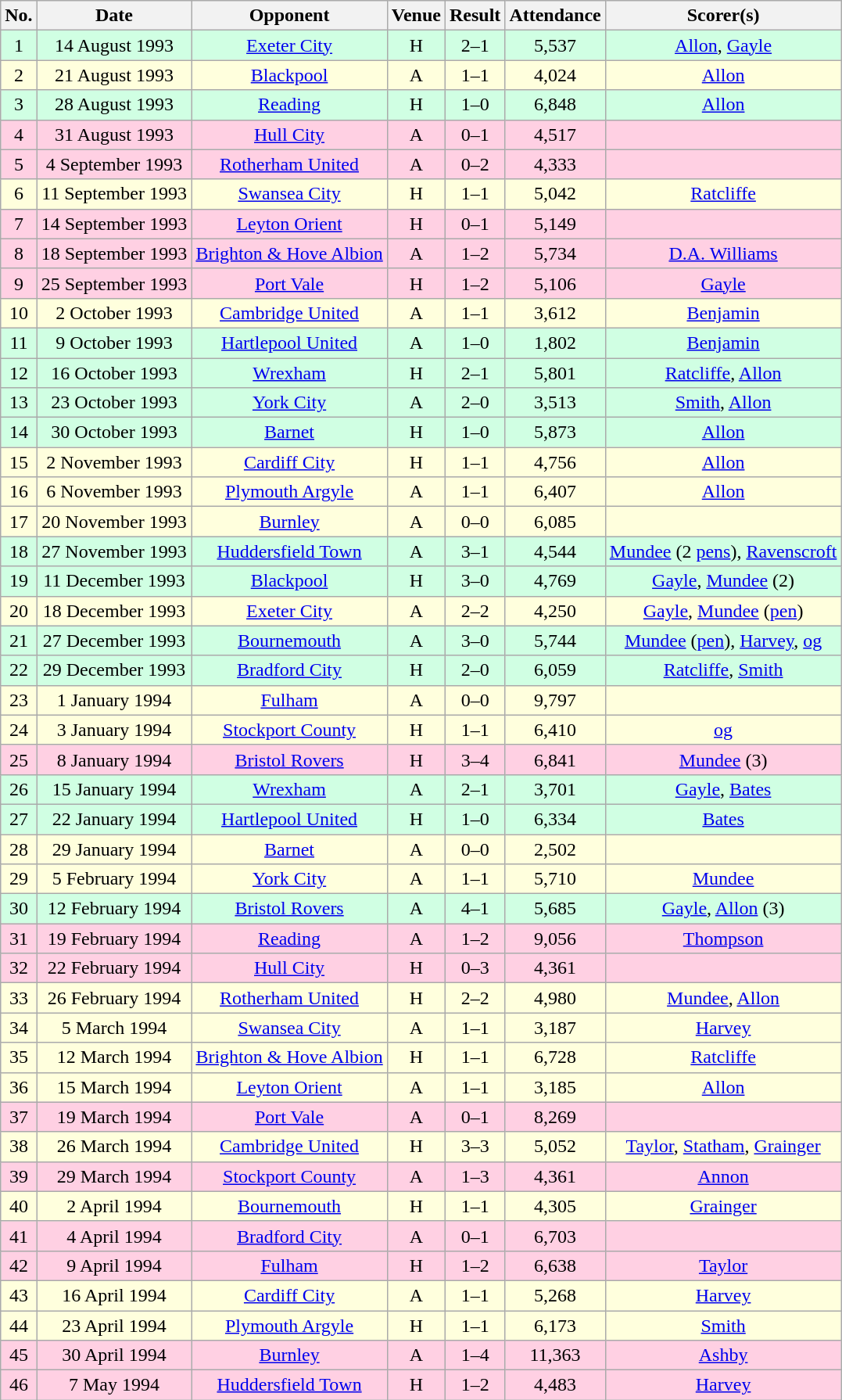<table class="wikitable sortable" style="text-align:center;">
<tr>
<th>No.</th>
<th>Date</th>
<th>Opponent</th>
<th>Venue</th>
<th>Result</th>
<th>Attendance</th>
<th>Scorer(s)</th>
</tr>
<tr style="background:#d0ffe3;">
<td>1</td>
<td>14 August 1993</td>
<td><a href='#'>Exeter City</a></td>
<td>H</td>
<td>2–1</td>
<td>5,537</td>
<td><a href='#'>Allon</a>, <a href='#'>Gayle</a></td>
</tr>
<tr style="background:#ffd;">
<td>2</td>
<td>21 August 1993</td>
<td><a href='#'>Blackpool</a></td>
<td>A</td>
<td>1–1</td>
<td>4,024</td>
<td><a href='#'>Allon</a></td>
</tr>
<tr style="background:#d0ffe3;">
<td>3</td>
<td>28 August 1993</td>
<td><a href='#'>Reading</a></td>
<td>H</td>
<td>1–0</td>
<td>6,848</td>
<td><a href='#'>Allon</a></td>
</tr>
<tr style="background:#ffd0e3;">
<td>4</td>
<td>31 August 1993</td>
<td><a href='#'>Hull City</a></td>
<td>A</td>
<td>0–1</td>
<td>4,517</td>
<td></td>
</tr>
<tr style="background:#ffd0e3;">
<td>5</td>
<td>4 September 1993</td>
<td><a href='#'>Rotherham United</a></td>
<td>A</td>
<td>0–2</td>
<td>4,333</td>
<td></td>
</tr>
<tr style="background:#ffd;">
<td>6</td>
<td>11 September 1993</td>
<td><a href='#'>Swansea City</a></td>
<td>H</td>
<td>1–1</td>
<td>5,042</td>
<td><a href='#'>Ratcliffe</a></td>
</tr>
<tr style="background:#ffd0e3;">
<td>7</td>
<td>14 September 1993</td>
<td><a href='#'>Leyton Orient</a></td>
<td>H</td>
<td>0–1</td>
<td>5,149</td>
<td></td>
</tr>
<tr style="background:#ffd0e3;">
<td>8</td>
<td>18 September 1993</td>
<td><a href='#'>Brighton & Hove Albion</a></td>
<td>A</td>
<td>1–2</td>
<td>5,734</td>
<td><a href='#'>D.A. Williams</a></td>
</tr>
<tr style="background:#ffd0e3;">
<td>9</td>
<td>25 September 1993</td>
<td><a href='#'>Port Vale</a></td>
<td>H</td>
<td>1–2</td>
<td>5,106</td>
<td><a href='#'>Gayle</a></td>
</tr>
<tr style="background:#ffd;">
<td>10</td>
<td>2 October 1993</td>
<td><a href='#'>Cambridge United</a></td>
<td>A</td>
<td>1–1</td>
<td>3,612</td>
<td><a href='#'>Benjamin</a></td>
</tr>
<tr style="background:#d0ffe3;">
<td>11</td>
<td>9 October 1993</td>
<td><a href='#'>Hartlepool United</a></td>
<td>A</td>
<td>1–0</td>
<td>1,802</td>
<td><a href='#'>Benjamin</a></td>
</tr>
<tr style="background:#d0ffe3;">
<td>12</td>
<td>16 October 1993</td>
<td><a href='#'>Wrexham</a></td>
<td>H</td>
<td>2–1</td>
<td>5,801</td>
<td><a href='#'>Ratcliffe</a>, <a href='#'>Allon</a></td>
</tr>
<tr style="background:#d0ffe3;">
<td>13</td>
<td>23 October 1993</td>
<td><a href='#'>York City</a></td>
<td>A</td>
<td>2–0</td>
<td>3,513</td>
<td><a href='#'>Smith</a>, <a href='#'>Allon</a></td>
</tr>
<tr style="background:#d0ffe3;">
<td>14</td>
<td>30 October 1993</td>
<td><a href='#'>Barnet</a></td>
<td>H</td>
<td>1–0</td>
<td>5,873</td>
<td><a href='#'>Allon</a></td>
</tr>
<tr style="background:#ffd;">
<td>15</td>
<td>2 November 1993</td>
<td><a href='#'>Cardiff City</a></td>
<td>H</td>
<td>1–1</td>
<td>4,756</td>
<td><a href='#'>Allon</a></td>
</tr>
<tr style="background:#ffd;">
<td>16</td>
<td>6 November 1993</td>
<td><a href='#'>Plymouth Argyle</a></td>
<td>A</td>
<td>1–1</td>
<td>6,407</td>
<td><a href='#'>Allon</a></td>
</tr>
<tr style="background:#ffd;">
<td>17</td>
<td>20 November 1993</td>
<td><a href='#'>Burnley</a></td>
<td>A</td>
<td>0–0</td>
<td>6,085</td>
<td></td>
</tr>
<tr style="background:#d0ffe3;">
<td>18</td>
<td>27 November 1993</td>
<td><a href='#'>Huddersfield Town</a></td>
<td>A</td>
<td>3–1</td>
<td>4,544</td>
<td><a href='#'>Mundee</a> (2 <a href='#'>pens</a>), <a href='#'>Ravenscroft</a></td>
</tr>
<tr style="background:#d0ffe3;">
<td>19</td>
<td>11 December 1993</td>
<td><a href='#'>Blackpool</a></td>
<td>H</td>
<td>3–0</td>
<td>4,769</td>
<td><a href='#'>Gayle</a>, <a href='#'>Mundee</a> (2)</td>
</tr>
<tr style="background:#ffd;">
<td>20</td>
<td>18 December 1993</td>
<td><a href='#'>Exeter City</a></td>
<td>A</td>
<td>2–2</td>
<td>4,250</td>
<td><a href='#'>Gayle</a>, <a href='#'>Mundee</a> (<a href='#'>pen</a>)</td>
</tr>
<tr style="background:#d0ffe3;">
<td>21</td>
<td>27 December 1993</td>
<td><a href='#'>Bournemouth</a></td>
<td>A</td>
<td>3–0</td>
<td>5,744</td>
<td><a href='#'>Mundee</a> (<a href='#'>pen</a>), <a href='#'>Harvey</a>, <a href='#'>og</a></td>
</tr>
<tr style="background:#d0ffe3;">
<td>22</td>
<td>29 December 1993</td>
<td><a href='#'>Bradford City</a></td>
<td>H</td>
<td>2–0</td>
<td>6,059</td>
<td><a href='#'>Ratcliffe</a>, <a href='#'>Smith</a></td>
</tr>
<tr style="background:#ffd;">
<td>23</td>
<td>1 January 1994</td>
<td><a href='#'>Fulham</a></td>
<td>A</td>
<td>0–0</td>
<td>9,797</td>
<td></td>
</tr>
<tr style="background:#ffd;">
<td>24</td>
<td>3 January 1994</td>
<td><a href='#'>Stockport County</a></td>
<td>H</td>
<td>1–1</td>
<td>6,410</td>
<td><a href='#'>og</a></td>
</tr>
<tr style="background:#ffd0e3;">
<td>25</td>
<td>8 January 1994</td>
<td><a href='#'>Bristol Rovers</a></td>
<td>H</td>
<td>3–4</td>
<td>6,841</td>
<td><a href='#'>Mundee</a> (3)</td>
</tr>
<tr style="background:#d0ffe3;">
<td>26</td>
<td>15 January 1994</td>
<td><a href='#'>Wrexham</a></td>
<td>A</td>
<td>2–1</td>
<td>3,701</td>
<td><a href='#'>Gayle</a>, <a href='#'>Bates</a></td>
</tr>
<tr style="background:#d0ffe3;">
<td>27</td>
<td>22 January 1994</td>
<td><a href='#'>Hartlepool United</a></td>
<td>H</td>
<td>1–0</td>
<td>6,334</td>
<td><a href='#'>Bates</a></td>
</tr>
<tr style="background:#ffd;">
<td>28</td>
<td>29 January 1994</td>
<td><a href='#'>Barnet</a></td>
<td>A</td>
<td>0–0</td>
<td>2,502</td>
<td></td>
</tr>
<tr style="background:#ffd;">
<td>29</td>
<td>5 February 1994</td>
<td><a href='#'>York City</a></td>
<td>A</td>
<td>1–1</td>
<td>5,710</td>
<td><a href='#'>Mundee</a></td>
</tr>
<tr style="background:#d0ffe3;">
<td>30</td>
<td>12 February 1994</td>
<td><a href='#'>Bristol Rovers</a></td>
<td>A</td>
<td>4–1</td>
<td>5,685</td>
<td><a href='#'>Gayle</a>, <a href='#'>Allon</a> (3)</td>
</tr>
<tr style="background:#ffd0e3;">
<td>31</td>
<td>19 February 1994</td>
<td><a href='#'>Reading</a></td>
<td>A</td>
<td>1–2</td>
<td>9,056</td>
<td><a href='#'>Thompson</a></td>
</tr>
<tr style="background:#ffd0e3;">
<td>32</td>
<td>22 February 1994</td>
<td><a href='#'>Hull City</a></td>
<td>H</td>
<td>0–3</td>
<td>4,361</td>
<td></td>
</tr>
<tr style="background:#ffd;">
<td>33</td>
<td>26 February 1994</td>
<td><a href='#'>Rotherham United</a></td>
<td>H</td>
<td>2–2</td>
<td>4,980</td>
<td><a href='#'>Mundee</a>, <a href='#'>Allon</a></td>
</tr>
<tr style="background:#ffd;">
<td>34</td>
<td>5 March 1994</td>
<td><a href='#'>Swansea City</a></td>
<td>A</td>
<td>1–1</td>
<td>3,187</td>
<td><a href='#'>Harvey</a></td>
</tr>
<tr style="background:#ffd;">
<td>35</td>
<td>12 March 1994</td>
<td><a href='#'>Brighton & Hove Albion</a></td>
<td>H</td>
<td>1–1</td>
<td>6,728</td>
<td><a href='#'>Ratcliffe</a></td>
</tr>
<tr style="background:#ffd;">
<td>36</td>
<td>15 March 1994</td>
<td><a href='#'>Leyton Orient</a></td>
<td>A</td>
<td>1–1</td>
<td>3,185</td>
<td><a href='#'>Allon</a></td>
</tr>
<tr style="background:#ffd0e3;">
<td>37</td>
<td>19 March 1994</td>
<td><a href='#'>Port Vale</a></td>
<td>A</td>
<td>0–1</td>
<td>8,269</td>
<td></td>
</tr>
<tr style="background:#ffd;">
<td>38</td>
<td>26 March 1994</td>
<td><a href='#'>Cambridge United</a></td>
<td>H</td>
<td>3–3</td>
<td>5,052</td>
<td><a href='#'>Taylor</a>, <a href='#'>Statham</a>, <a href='#'>Grainger</a></td>
</tr>
<tr style="background:#ffd0e3;">
<td>39</td>
<td>29 March 1994</td>
<td><a href='#'>Stockport County</a></td>
<td>A</td>
<td>1–3</td>
<td>4,361</td>
<td><a href='#'>Annon</a></td>
</tr>
<tr style="background:#ffd;">
<td>40</td>
<td>2 April 1994</td>
<td><a href='#'>Bournemouth</a></td>
<td>H</td>
<td>1–1</td>
<td>4,305</td>
<td><a href='#'>Grainger</a></td>
</tr>
<tr style="background:#ffd0e3;">
<td>41</td>
<td>4 April 1994</td>
<td><a href='#'>Bradford City</a></td>
<td>A</td>
<td>0–1</td>
<td>6,703</td>
<td></td>
</tr>
<tr style="background:#ffd0e3;">
<td>42</td>
<td>9 April 1994</td>
<td><a href='#'>Fulham</a></td>
<td>H</td>
<td>1–2</td>
<td>6,638</td>
<td><a href='#'>Taylor</a></td>
</tr>
<tr style="background:#ffd;">
<td>43</td>
<td>16 April 1994</td>
<td><a href='#'>Cardiff City</a></td>
<td>A</td>
<td>1–1</td>
<td>5,268</td>
<td><a href='#'>Harvey</a></td>
</tr>
<tr style="background:#ffd;">
<td>44</td>
<td>23 April 1994</td>
<td><a href='#'>Plymouth Argyle</a></td>
<td>H</td>
<td>1–1</td>
<td>6,173</td>
<td><a href='#'>Smith</a></td>
</tr>
<tr style="background:#ffd0e3;">
<td>45</td>
<td>30 April 1994</td>
<td><a href='#'>Burnley</a></td>
<td>A</td>
<td>1–4</td>
<td>11,363</td>
<td><a href='#'>Ashby</a></td>
</tr>
<tr style="background:#ffd0e3;">
<td>46</td>
<td>7 May 1994</td>
<td><a href='#'>Huddersfield Town</a></td>
<td>H</td>
<td>1–2</td>
<td>4,483</td>
<td><a href='#'>Harvey</a></td>
</tr>
</table>
